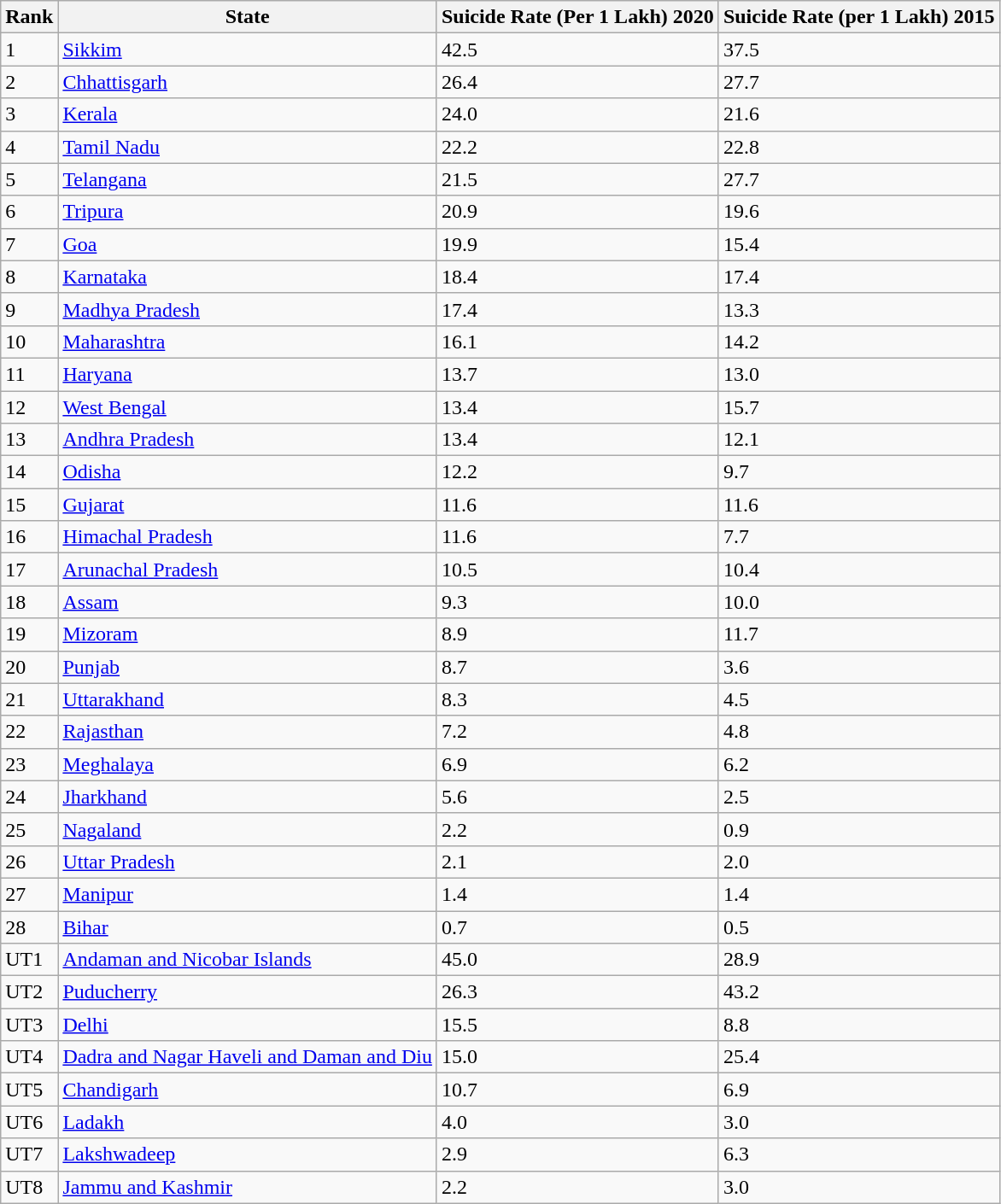<table class="wikitable sortable">
<tr>
<th>Rank</th>
<th>State</th>
<th>Suicide Rate (Per 1 Lakh) 2020</th>
<th>Suicide Rate (per 1 Lakh) 2015</th>
</tr>
<tr>
<td>1</td>
<td><a href='#'>Sikkim</a></td>
<td>42.5</td>
<td>37.5</td>
</tr>
<tr>
<td>2</td>
<td><a href='#'>Chhattisgarh</a></td>
<td>26.4</td>
<td>27.7</td>
</tr>
<tr>
<td>3</td>
<td><a href='#'>Kerala</a></td>
<td>24.0</td>
<td>21.6</td>
</tr>
<tr>
<td>4</td>
<td><a href='#'>Tamil Nadu</a></td>
<td>22.2</td>
<td>22.8</td>
</tr>
<tr>
<td>5</td>
<td><a href='#'>Telangana</a></td>
<td>21.5</td>
<td>27.7</td>
</tr>
<tr>
<td>6</td>
<td><a href='#'>Tripura</a></td>
<td>20.9</td>
<td>19.6</td>
</tr>
<tr>
<td>7</td>
<td><a href='#'>Goa</a></td>
<td>19.9</td>
<td>15.4</td>
</tr>
<tr>
<td>8</td>
<td><a href='#'>Karnataka</a></td>
<td>18.4</td>
<td>17.4</td>
</tr>
<tr>
<td>9</td>
<td><a href='#'>Madhya Pradesh</a></td>
<td>17.4</td>
<td>13.3</td>
</tr>
<tr>
<td>10</td>
<td><a href='#'>Maharashtra</a></td>
<td>16.1</td>
<td>14.2</td>
</tr>
<tr>
<td>11</td>
<td><a href='#'>Haryana</a></td>
<td>13.7</td>
<td>13.0</td>
</tr>
<tr>
<td>12</td>
<td><a href='#'>West Bengal</a></td>
<td>13.4</td>
<td>15.7</td>
</tr>
<tr>
<td>13</td>
<td><a href='#'>Andhra Pradesh</a></td>
<td>13.4</td>
<td>12.1</td>
</tr>
<tr>
<td>14</td>
<td><a href='#'>Odisha</a></td>
<td>12.2</td>
<td>9.7</td>
</tr>
<tr>
<td>15</td>
<td><a href='#'>Gujarat</a></td>
<td>11.6</td>
<td>11.6</td>
</tr>
<tr>
<td>16</td>
<td><a href='#'>Himachal Pradesh</a></td>
<td>11.6</td>
<td>7.7</td>
</tr>
<tr>
<td>17</td>
<td><a href='#'>Arunachal Pradesh</a></td>
<td>10.5</td>
<td>10.4</td>
</tr>
<tr>
<td>18</td>
<td><a href='#'>Assam</a></td>
<td>9.3</td>
<td>10.0</td>
</tr>
<tr>
<td>19</td>
<td><a href='#'>Mizoram</a></td>
<td>8.9</td>
<td>11.7</td>
</tr>
<tr>
<td>20</td>
<td><a href='#'>Punjab</a></td>
<td>8.7</td>
<td>3.6</td>
</tr>
<tr>
<td>21</td>
<td><a href='#'>Uttarakhand</a></td>
<td>8.3</td>
<td>4.5</td>
</tr>
<tr>
<td>22</td>
<td><a href='#'>Rajasthan</a></td>
<td>7.2</td>
<td>4.8</td>
</tr>
<tr>
<td>23</td>
<td><a href='#'>Meghalaya</a></td>
<td>6.9</td>
<td>6.2</td>
</tr>
<tr>
<td>24</td>
<td><a href='#'>Jharkhand</a></td>
<td>5.6</td>
<td>2.5</td>
</tr>
<tr>
<td>25</td>
<td><a href='#'>Nagaland</a></td>
<td>2.2</td>
<td>0.9</td>
</tr>
<tr>
<td>26</td>
<td><a href='#'>Uttar Pradesh</a></td>
<td>2.1</td>
<td>2.0</td>
</tr>
<tr>
<td>27</td>
<td><a href='#'>Manipur</a></td>
<td>1.4</td>
<td>1.4</td>
</tr>
<tr>
<td>28</td>
<td><a href='#'>Bihar</a></td>
<td>0.7</td>
<td>0.5</td>
</tr>
<tr>
<td>UT1</td>
<td><a href='#'>Andaman and Nicobar Islands</a></td>
<td>45.0</td>
<td>28.9</td>
</tr>
<tr>
<td>UT2</td>
<td><a href='#'>Puducherry</a></td>
<td>26.3</td>
<td>43.2</td>
</tr>
<tr>
<td>UT3</td>
<td><a href='#'>Delhi</a></td>
<td>15.5</td>
<td>8.8</td>
</tr>
<tr>
<td>UT4</td>
<td><a href='#'>Dadra and Nagar Haveli and Daman and Diu</a></td>
<td>15.0</td>
<td>25.4</td>
</tr>
<tr>
<td>UT5</td>
<td><a href='#'>Chandigarh</a></td>
<td>10.7</td>
<td>6.9</td>
</tr>
<tr>
<td>UT6</td>
<td><a href='#'>Ladakh</a></td>
<td>4.0</td>
<td>3.0</td>
</tr>
<tr>
<td>UT7</td>
<td><a href='#'>Lakshwadeep</a></td>
<td>2.9</td>
<td>6.3</td>
</tr>
<tr>
<td>UT8</td>
<td><a href='#'>Jammu and Kashmir</a></td>
<td>2.2</td>
<td>3.0</td>
</tr>
</table>
